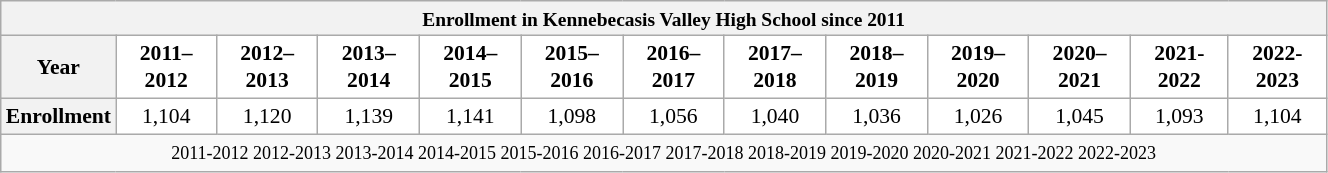<table class="wikitable" style="font-size:90%; width:70%; border:0; text-align:center; line-height:120%;">
<tr>
<th colspan="16" style="text-align:center;font-size:90%;">Enrollment in Kennebecasis Valley High School since 2011</th>
</tr>
<tr>
<th style=“height:17px;">Year</th>
<th style="background:#fff;">2011–2012</th>
<th style="background:#fff;">2012–2013</th>
<th style="background:#fff;">2013–2014</th>
<th style="background:#fff;">2014–2015</th>
<th style="background:#fff;">2015–2016</th>
<th style="background:#fff;">2016–2017</th>
<th style="background:#fff;">2017–2018</th>
<th style="background:#fff;">2018–2019</th>
<th style="background:#fff;">2019–2020</th>
<th style="background:#fff;">2020–2021</th>
<th style="background:#fff;">2021-2022</th>
<th style="background:#fff;">2022-2023</th>
</tr>
<tr style="text-align:center;">
<th style="height:17px;">Enrollment</th>
<td style="background:#fff;">1,104</td>
<td style="background:#fff;">1,120</td>
<td style="background:#fff;">1,139</td>
<td style="background:#fff;">1,141</td>
<td style="background:#fff;">1,098</td>
<td style="background:#fff;">1,056</td>
<td style="background:#fff;">1,040</td>
<td style="background:#fff;">1,036</td>
<td style="background:#fff;">1,026</td>
<td style="background:#fff;">1,045</td>
<td style="background:#fff;">1,093</td>
<td style="background:#fff;">1,104</td>
</tr>
<tr>
<td colspan="16" style="text-align:center;"><small>2011-2012  2012-2013  2013-2014  2014-2015  2015-2016  2016-2017  2017-2018  2018-2019  2019-2020  2020-2021  2021-2022  2022-2023</small></td>
</tr>
</table>
